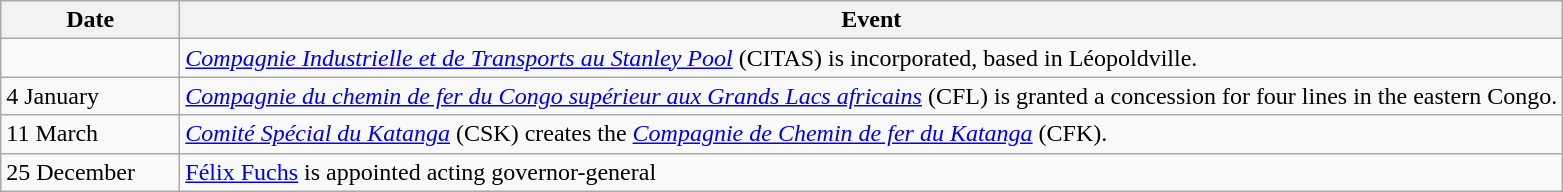<table class=wikitable>
<tr>
<th style="width:7em">Date</th>
<th>Event</th>
</tr>
<tr>
<td></td>
<td><em><a href='#'>Compagnie Industrielle et de Transports au Stanley Pool</a></em> (CITAS) is incorporated, based in Léopoldville.</td>
</tr>
<tr>
<td>4 January</td>
<td><em><a href='#'>Compagnie du chemin de fer du Congo supérieur aux Grands Lacs africains</a></em> (CFL) is granted a concession for four lines in the eastern Congo.</td>
</tr>
<tr>
<td>11 March</td>
<td><em><a href='#'>Comité Spécial du Katanga</a></em> (CSK) creates the <em><a href='#'>Compagnie de Chemin de fer du Katanga</a></em> (CFK).</td>
</tr>
<tr>
<td>25 December</td>
<td><a href='#'>Félix Fuchs</a> is appointed acting governor-general</td>
</tr>
</table>
